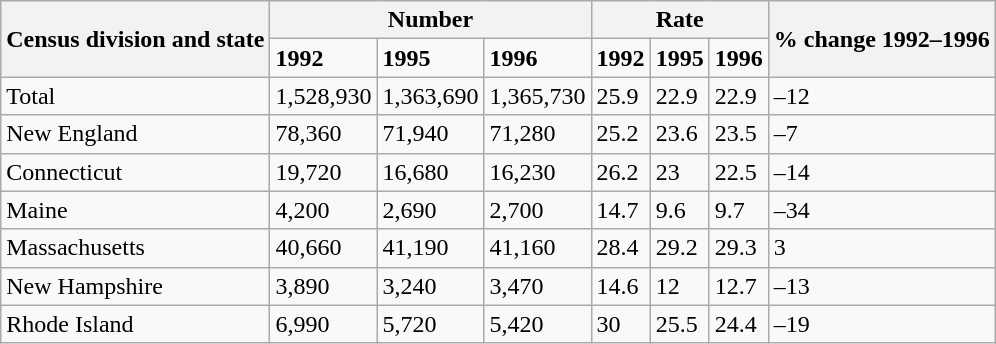<table class="wikitable">
<tr>
<th rowspan="2">Census division and state</th>
<th colspan="3">Number</th>
<th colspan="3">Rate</th>
<th rowspan="2">% change 1992–1996</th>
</tr>
<tr>
<td><strong>1992</strong></td>
<td><strong>1995</strong></td>
<td><strong>1996</strong></td>
<td><strong>1992</strong></td>
<td><strong>1995</strong></td>
<td><strong>1996</strong></td>
</tr>
<tr>
<td>Total</td>
<td>1,528,930</td>
<td>1,363,690</td>
<td>1,365,730</td>
<td>25.9</td>
<td>22.9</td>
<td>22.9</td>
<td>–12</td>
</tr>
<tr>
<td>New England</td>
<td>78,360</td>
<td>71,940</td>
<td>71,280</td>
<td>25.2</td>
<td>23.6</td>
<td>23.5</td>
<td>–7</td>
</tr>
<tr>
<td>Connecticut</td>
<td>19,720</td>
<td>16,680</td>
<td>16,230</td>
<td>26.2</td>
<td>23</td>
<td>22.5</td>
<td>–14</td>
</tr>
<tr>
<td>Maine</td>
<td>4,200</td>
<td>2,690</td>
<td>2,700</td>
<td>14.7</td>
<td>9.6</td>
<td>9.7</td>
<td>–34</td>
</tr>
<tr>
<td>Massachusetts</td>
<td>40,660</td>
<td>41,190</td>
<td>41,160</td>
<td>28.4</td>
<td>29.2</td>
<td>29.3</td>
<td>3</td>
</tr>
<tr>
<td>New Hampshire</td>
<td>3,890</td>
<td>3,240</td>
<td>3,470</td>
<td>14.6</td>
<td>12</td>
<td>12.7</td>
<td>–13</td>
</tr>
<tr>
<td>Rhode Island</td>
<td>6,990</td>
<td>5,720</td>
<td>5,420</td>
<td>30</td>
<td>25.5</td>
<td>24.4</td>
<td>–19</td>
</tr>
</table>
